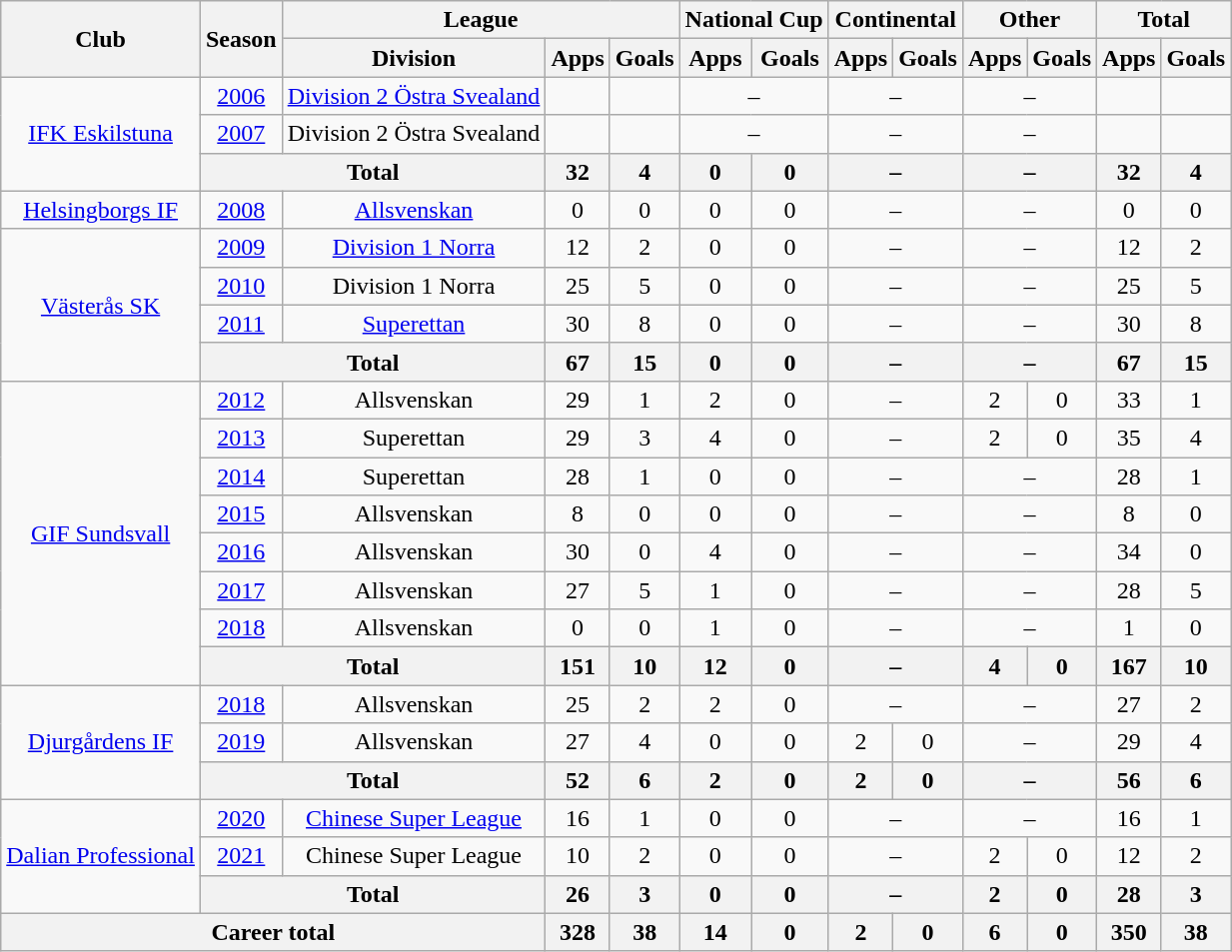<table class="wikitable" style="text-align: center">
<tr>
<th rowspan="2">Club</th>
<th rowspan="2">Season</th>
<th colspan="3">League</th>
<th colspan="2">National Cup</th>
<th colspan="2">Continental</th>
<th colspan="2">Other</th>
<th colspan="2">Total</th>
</tr>
<tr>
<th>Division</th>
<th>Apps</th>
<th>Goals</th>
<th>Apps</th>
<th>Goals</th>
<th>Apps</th>
<th>Goals</th>
<th>Apps</th>
<th>Goals</th>
<th>Apps</th>
<th>Goals</th>
</tr>
<tr>
<td rowspan="3"><a href='#'>IFK Eskilstuna</a></td>
<td><a href='#'>2006</a></td>
<td><a href='#'>Division 2 Östra Svealand</a></td>
<td></td>
<td></td>
<td colspan="2">–</td>
<td colspan="2">–</td>
<td colspan="2">–</td>
<td></td>
<td></td>
</tr>
<tr>
<td><a href='#'>2007</a></td>
<td>Division 2 Östra Svealand</td>
<td></td>
<td></td>
<td colspan="2">–</td>
<td colspan="2">–</td>
<td colspan="2">–</td>
<td></td>
<td></td>
</tr>
<tr>
<th colspan="2">Total</th>
<th>32</th>
<th>4</th>
<th>0</th>
<th>0</th>
<th colspan="2">–</th>
<th colspan="2">–</th>
<th>32</th>
<th>4</th>
</tr>
<tr>
<td><a href='#'>Helsingborgs IF</a></td>
<td><a href='#'>2008</a></td>
<td><a href='#'>Allsvenskan</a></td>
<td>0</td>
<td>0</td>
<td>0</td>
<td>0</td>
<td colspan="2">–</td>
<td colspan="2">–</td>
<td>0</td>
<td>0</td>
</tr>
<tr>
<td rowspan="4"><a href='#'>Västerås SK</a></td>
<td><a href='#'>2009</a></td>
<td><a href='#'>Division 1 Norra</a></td>
<td>12</td>
<td>2</td>
<td>0</td>
<td>0</td>
<td colspan="2">–</td>
<td colspan="2">–</td>
<td>12</td>
<td>2</td>
</tr>
<tr>
<td><a href='#'>2010</a></td>
<td>Division 1 Norra</td>
<td>25</td>
<td>5</td>
<td>0</td>
<td>0</td>
<td colspan="2">–</td>
<td colspan="2">–</td>
<td>25</td>
<td>5</td>
</tr>
<tr>
<td><a href='#'>2011</a></td>
<td><a href='#'>Superettan</a></td>
<td>30</td>
<td>8</td>
<td>0</td>
<td>0</td>
<td colspan="2">–</td>
<td colspan="2">–</td>
<td>30</td>
<td>8</td>
</tr>
<tr>
<th colspan="2">Total</th>
<th>67</th>
<th>15</th>
<th>0</th>
<th>0</th>
<th colspan="2">–</th>
<th colspan="2">–</th>
<th>67</th>
<th>15</th>
</tr>
<tr>
<td rowspan="8"><a href='#'>GIF Sundsvall</a></td>
<td><a href='#'>2012</a></td>
<td>Allsvenskan</td>
<td>29</td>
<td>1</td>
<td>2</td>
<td>0</td>
<td colspan="2">–</td>
<td>2</td>
<td>0</td>
<td>33</td>
<td>1</td>
</tr>
<tr>
<td><a href='#'>2013</a></td>
<td>Superettan</td>
<td>29</td>
<td>3</td>
<td>4</td>
<td>0</td>
<td colspan="2">–</td>
<td>2</td>
<td>0</td>
<td>35</td>
<td>4</td>
</tr>
<tr>
<td><a href='#'>2014</a></td>
<td>Superettan</td>
<td>28</td>
<td>1</td>
<td>0</td>
<td>0</td>
<td colspan="2">–</td>
<td colspan="2">–</td>
<td>28</td>
<td>1</td>
</tr>
<tr>
<td><a href='#'>2015</a></td>
<td>Allsvenskan</td>
<td>8</td>
<td>0</td>
<td>0</td>
<td>0</td>
<td colspan="2">–</td>
<td colspan="2">–</td>
<td>8</td>
<td>0</td>
</tr>
<tr>
<td><a href='#'>2016</a></td>
<td>Allsvenskan</td>
<td>30</td>
<td>0</td>
<td>4</td>
<td>0</td>
<td colspan="2">–</td>
<td colspan="2">–</td>
<td>34</td>
<td>0</td>
</tr>
<tr>
<td><a href='#'>2017</a></td>
<td>Allsvenskan</td>
<td>27</td>
<td>5</td>
<td>1</td>
<td>0</td>
<td colspan="2">–</td>
<td colspan="2">–</td>
<td>28</td>
<td>5</td>
</tr>
<tr>
<td><a href='#'>2018</a></td>
<td>Allsvenskan</td>
<td>0</td>
<td>0</td>
<td>1</td>
<td>0</td>
<td colspan="2">–</td>
<td colspan="2">–</td>
<td>1</td>
<td>0</td>
</tr>
<tr>
<th colspan="2">Total</th>
<th>151</th>
<th>10</th>
<th>12</th>
<th>0</th>
<th colspan="2">–</th>
<th>4</th>
<th>0</th>
<th>167</th>
<th>10</th>
</tr>
<tr>
<td rowspan="3"><a href='#'>Djurgårdens IF</a></td>
<td><a href='#'>2018</a></td>
<td>Allsvenskan</td>
<td>25</td>
<td>2</td>
<td>2</td>
<td>0</td>
<td colspan="2">–</td>
<td colspan="2">–</td>
<td>27</td>
<td>2</td>
</tr>
<tr>
<td><a href='#'>2019</a></td>
<td>Allsvenskan</td>
<td>27</td>
<td>4</td>
<td>0</td>
<td>0</td>
<td>2</td>
<td>0</td>
<td colspan="2">–</td>
<td>29</td>
<td>4</td>
</tr>
<tr>
<th colspan="2">Total</th>
<th>52</th>
<th>6</th>
<th>2</th>
<th>0</th>
<th>2</th>
<th>0</th>
<th colspan="2">–</th>
<th>56</th>
<th>6</th>
</tr>
<tr>
<td rowspan="3"><a href='#'>Dalian Professional</a></td>
<td><a href='#'>2020</a></td>
<td><a href='#'>Chinese Super League</a></td>
<td>16</td>
<td>1</td>
<td>0</td>
<td>0</td>
<td colspan="2">–</td>
<td colspan="2">–</td>
<td>16</td>
<td>1</td>
</tr>
<tr>
<td><a href='#'>2021</a></td>
<td>Chinese Super League</td>
<td>10</td>
<td>2</td>
<td>0</td>
<td>0</td>
<td colspan="2">–</td>
<td>2</td>
<td>0</td>
<td>12</td>
<td>2</td>
</tr>
<tr>
<th colspan="2">Total</th>
<th>26</th>
<th>3</th>
<th>0</th>
<th>0</th>
<th colspan="2">–</th>
<th>2</th>
<th>0</th>
<th>28</th>
<th>3</th>
</tr>
<tr>
<th colspan="3">Career total</th>
<th>328</th>
<th>38</th>
<th>14</th>
<th>0</th>
<th>2</th>
<th>0</th>
<th>6</th>
<th>0</th>
<th>350</th>
<th>38</th>
</tr>
</table>
